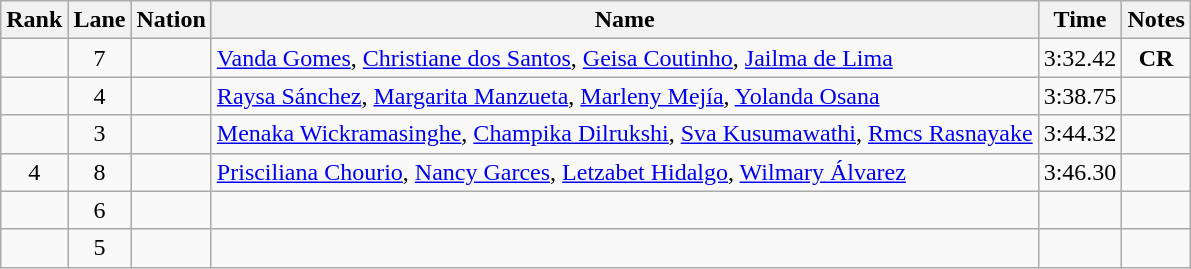<table class="wikitable sortable" style="text-align:center">
<tr>
<th>Rank</th>
<th>Lane</th>
<th>Nation</th>
<th>Name</th>
<th>Time</th>
<th>Notes</th>
</tr>
<tr>
<td></td>
<td>7</td>
<td align=left></td>
<td align=left><a href='#'>Vanda Gomes</a>, <a href='#'>Christiane dos Santos</a>, <a href='#'>Geisa Coutinho</a>, <a href='#'>Jailma de Lima</a></td>
<td>3:32.42</td>
<td><strong>CR</strong></td>
</tr>
<tr>
<td></td>
<td>4</td>
<td align=left></td>
<td align=left><a href='#'>Raysa Sánchez</a>, <a href='#'>Margarita Manzueta</a>, <a href='#'>Marleny Mejía</a>, <a href='#'>Yolanda Osana</a></td>
<td>3:38.75</td>
<td></td>
</tr>
<tr>
<td></td>
<td>3</td>
<td align=left></td>
<td align=left><a href='#'>Menaka Wickramasinghe</a>, <a href='#'>Champika Dilrukshi</a>, <a href='#'>Sva Kusumawathi</a>, <a href='#'>Rmcs Rasnayake</a></td>
<td>3:44.32</td>
<td></td>
</tr>
<tr>
<td>4</td>
<td>8</td>
<td align=left></td>
<td align=left><a href='#'>Prisciliana Chourio</a>, <a href='#'>Nancy Garces</a>, <a href='#'>Letzabet Hidalgo</a>, <a href='#'>Wilmary Álvarez</a></td>
<td>3:46.30</td>
<td></td>
</tr>
<tr>
<td></td>
<td>6</td>
<td align=left></td>
<td align=left></td>
<td></td>
<td></td>
</tr>
<tr>
<td></td>
<td>5</td>
<td align=left></td>
<td align=left></td>
<td></td>
<td></td>
</tr>
</table>
